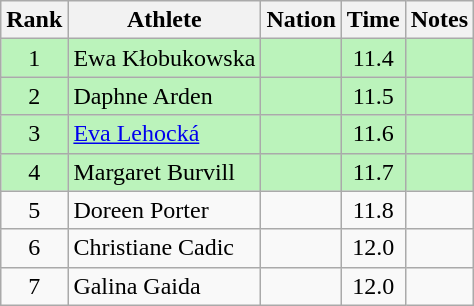<table class="wikitable sortable" style="text-align:center">
<tr>
<th>Rank</th>
<th>Athlete</th>
<th>Nation</th>
<th>Time</th>
<th>Notes</th>
</tr>
<tr bgcolor=bbf3bb>
<td>1</td>
<td align=left>Ewa Kłobukowska</td>
<td align=left></td>
<td>11.4</td>
<td></td>
</tr>
<tr bgcolor=bbf3bb>
<td>2</td>
<td align=left>Daphne Arden</td>
<td align=left></td>
<td>11.5</td>
<td></td>
</tr>
<tr bgcolor=bbf3bb>
<td>3</td>
<td align=left><a href='#'>Eva Lehocká</a></td>
<td align=left></td>
<td>11.6</td>
<td></td>
</tr>
<tr bgcolor=bbf3bb>
<td>4</td>
<td align=left>Margaret Burvill</td>
<td align=left></td>
<td>11.7</td>
<td></td>
</tr>
<tr>
<td>5</td>
<td align=left>Doreen Porter</td>
<td align=left></td>
<td>11.8</td>
<td></td>
</tr>
<tr>
<td>6</td>
<td align=left>Christiane Cadic</td>
<td align=left></td>
<td>12.0</td>
<td></td>
</tr>
<tr>
<td>7</td>
<td align=left>Galina Gaida</td>
<td align=left></td>
<td>12.0</td>
<td></td>
</tr>
</table>
